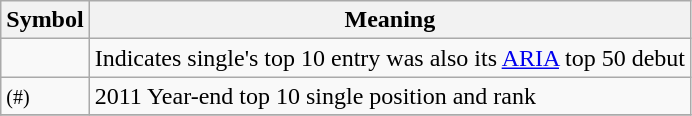<table Class="wikitable">
<tr>
<th>Symbol</th>
<th>Meaning</th>
</tr>
<tr '>
<td></td>
<td>Indicates single's top 10 entry was also its <a href='#'>ARIA</a> top 50 debut</td>
</tr>
<tr>
<td><small>(#)</small></td>
<td>2011 Year-end top 10 single position and rank </td>
</tr>
<tr>
</tr>
</table>
